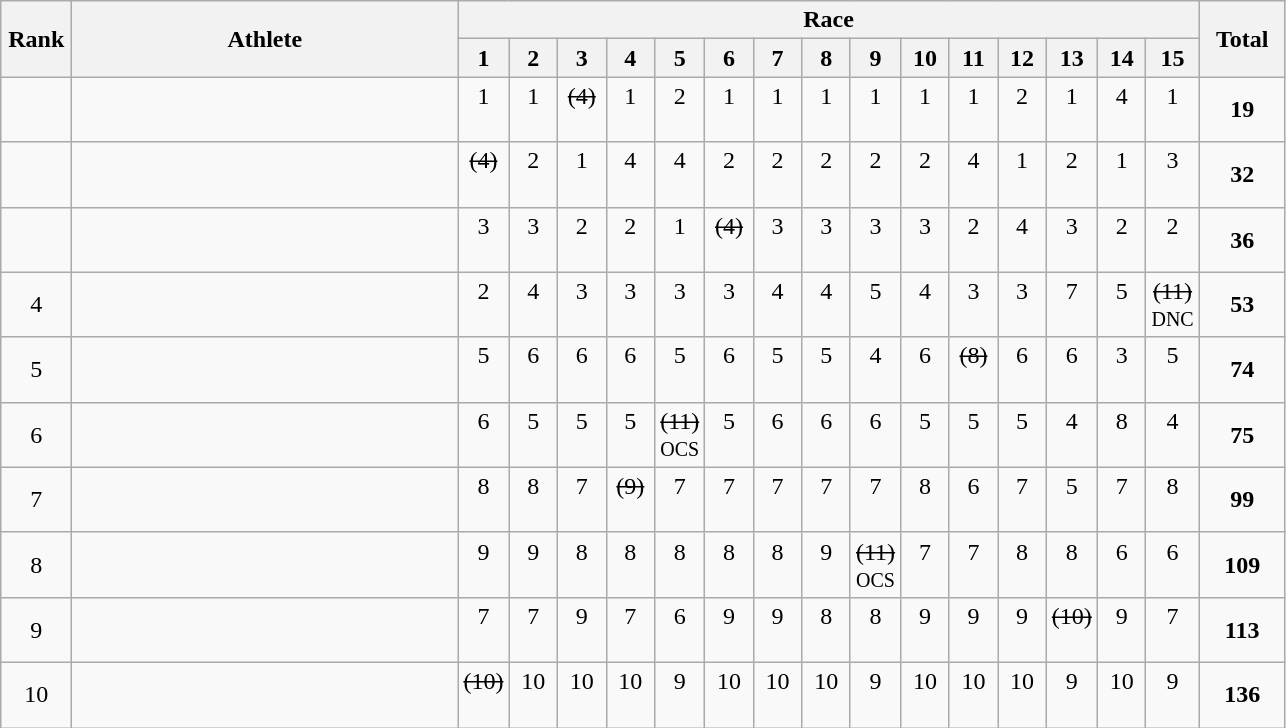<table | class="wikitable" style="text-align:center">
<tr>
<th rowspan="2" width=40>Rank</th>
<th rowspan="2" width=250>Athlete</th>
<th colspan="15">Race</th>
<th rowspan="2" width=50>Total</th>
</tr>
<tr>
<th width=25>1</th>
<th width=25>2</th>
<th width=25>3</th>
<th width=25>4</th>
<th width=25>5</th>
<th width=25>6</th>
<th width=25>7</th>
<th width=25>8</th>
<th width=25>9</th>
<th width=25>10</th>
<th width=25>11</th>
<th width=25>12</th>
<th width=25>13</th>
<th width=25>14</th>
<th width=25>15</th>
</tr>
<tr>
<td></td>
<td align=left></td>
<td>1<br> </td>
<td>1<br> </td>
<td><s>(4)</s><br> </td>
<td>1<br> </td>
<td>2<br> </td>
<td>1<br> </td>
<td>1<br> </td>
<td>1<br> </td>
<td>1<br> </td>
<td>1<br> </td>
<td>1<br> </td>
<td>2<br> </td>
<td>1<br> </td>
<td>4<br> </td>
<td>1<br> </td>
<td><strong>19</strong></td>
</tr>
<tr>
<td></td>
<td align=left></td>
<td><s>(4)</s><br> </td>
<td>2<br> </td>
<td>1<br> </td>
<td>4<br> </td>
<td>4<br> </td>
<td>2<br> </td>
<td>2<br> </td>
<td>2<br> </td>
<td>2<br> </td>
<td>2<br> </td>
<td>4<br> </td>
<td>1<br> </td>
<td>2<br> </td>
<td>1<br> </td>
<td>3<br> </td>
<td><strong>32</strong></td>
</tr>
<tr>
<td></td>
<td align=left></td>
<td>3<br> </td>
<td>3<br> </td>
<td>2<br> </td>
<td>2<br> </td>
<td>1<br> </td>
<td><s>(4)</s><br> </td>
<td>3<br> </td>
<td>3<br> </td>
<td>3<br> </td>
<td>3<br> </td>
<td>2<br> </td>
<td>4<br> </td>
<td>3<br> </td>
<td>2<br> </td>
<td>2<br> </td>
<td><strong>36</strong></td>
</tr>
<tr>
<td>4</td>
<td align=left></td>
<td>2<br> </td>
<td>4<br> </td>
<td>3<br> </td>
<td>3<br> </td>
<td>3<br> </td>
<td>3<br> </td>
<td>4<br> </td>
<td>4<br> </td>
<td>5<br> </td>
<td>4<br> </td>
<td>3<br> </td>
<td>3<br> </td>
<td>7<br> </td>
<td>5<br> </td>
<td><s>(11)</s><br><small>DNC</small></td>
<td><strong>53</strong></td>
</tr>
<tr>
<td>5</td>
<td align=left></td>
<td>5<br> </td>
<td>6<br> </td>
<td>6<br> </td>
<td>6<br> </td>
<td>5<br> </td>
<td>6<br> </td>
<td>5<br> </td>
<td>5<br> </td>
<td>4<br> </td>
<td>6<br> </td>
<td><s>(8)</s><br> </td>
<td>6<br> </td>
<td>6<br> </td>
<td>3<br> </td>
<td>5<br> </td>
<td><strong>74</strong></td>
</tr>
<tr>
<td>6</td>
<td align=left></td>
<td>6<br> </td>
<td>5<br> </td>
<td>5<br> </td>
<td>5<br> </td>
<td><s>(11)</s><br><small>OCS</small></td>
<td>5<br> </td>
<td>6<br> </td>
<td>6<br> </td>
<td>6<br> </td>
<td>5<br> </td>
<td>5<br> </td>
<td>5<br> </td>
<td>4<br> </td>
<td>8<br> </td>
<td>4<br> </td>
<td><strong>75</strong></td>
</tr>
<tr>
<td>7</td>
<td align=left></td>
<td>8<br> </td>
<td>8<br> </td>
<td>7<br> </td>
<td><s>(9)</s><br> </td>
<td>7<br> </td>
<td>7<br> </td>
<td>7<br> </td>
<td>7<br> </td>
<td>7<br> </td>
<td>8<br> </td>
<td>6<br> </td>
<td>7<br> </td>
<td>5<br> </td>
<td>7<br> </td>
<td>8<br> </td>
<td><strong>99</strong></td>
</tr>
<tr>
<td>8</td>
<td align=left></td>
<td>9<br> </td>
<td>9<br> </td>
<td>8<br> </td>
<td>8<br> </td>
<td>8<br> </td>
<td>8<br> </td>
<td>8<br> </td>
<td>9<br> </td>
<td><s>(11)</s><br><small>OCS</small></td>
<td>7<br> </td>
<td>7<br> </td>
<td>8<br> </td>
<td>8<br> </td>
<td>6<br> </td>
<td>6<br> </td>
<td><strong>109</strong></td>
</tr>
<tr>
<td>9</td>
<td align=left></td>
<td>7<br> </td>
<td>7<br> </td>
<td>9<br> </td>
<td>7<br> </td>
<td>6<br> </td>
<td>9<br> </td>
<td>9<br> </td>
<td>8<br> </td>
<td>8<br> </td>
<td>9<br> </td>
<td>9<br> </td>
<td>9<br> </td>
<td><s>(10)</s><br> </td>
<td>9<br> </td>
<td>7<br> </td>
<td><strong>113</strong></td>
</tr>
<tr>
<td>10</td>
<td align=left></td>
<td><s>(10)</s><br> </td>
<td>10<br> </td>
<td>10<br> </td>
<td>10<br> </td>
<td>9<br> </td>
<td>10<br> </td>
<td>10<br> </td>
<td>10<br> </td>
<td>9<br> </td>
<td>10<br> </td>
<td>10<br> </td>
<td>10<br> </td>
<td>9<br> </td>
<td>10<br> </td>
<td>9<br> </td>
<td><strong>136</strong></td>
</tr>
</table>
